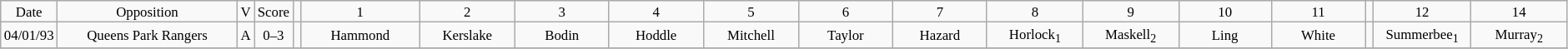<table class="wikitable" style="font-size: 70%; text-align: center;">
<tr style="text-align:center;">
<td style="width:10px; ">Date</td>
<td style="width:150px; ">Opposition</td>
<td style="width:5px; ">V</td>
<td style="width:5px; ">Score</td>
<td style="width:1px; text-align:center;"></td>
<td style="width:95px; ">1</td>
<td style="width:75px; ">2</td>
<td style="width:75px; ">3</td>
<td style="width:75px; ">4</td>
<td style="width:75px; ">5</td>
<td style="width:75px; ">6</td>
<td style="width:75px; ">7</td>
<td style="width:75px; ">8</td>
<td style="width:75px; ">9</td>
<td style="width:75px; ">10</td>
<td style="width:75px; ">11</td>
<td style="width:1px; text-align:center;"></td>
<td style="width:75px; ">12</td>
<td style="width:75px; ">14</td>
</tr>
<tr>
<td>04/01/93</td>
<td>Queens Park Rangers</td>
<td>A</td>
<td>0–3</td>
<td></td>
<td>Hammond</td>
<td>Kerslake</td>
<td>Bodin</td>
<td>Hoddle</td>
<td>Mitchell</td>
<td>Taylor</td>
<td>Hazard</td>
<td>Horlock<sub>1</sub></td>
<td>Maskell<sub>2</sub></td>
<td>Ling</td>
<td>White</td>
<td></td>
<td>Summerbee<sub>1</sub></td>
<td>Murray<sub>2</sub></td>
</tr>
<tr>
</tr>
</table>
